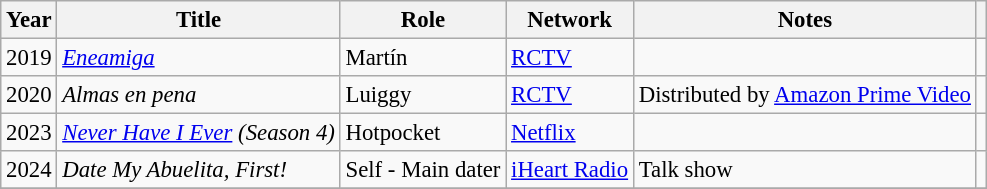<table class="wikitable" style="font-size:95%;">
<tr>
<th>Year</th>
<th>Title</th>
<th>Role</th>
<th>Network</th>
<th class="unsortable">Notes</th>
<th class="unsortable"></th>
</tr>
<tr>
<td>2019</td>
<td><em><a href='#'>Eneamiga</a></em></td>
<td>Martín</td>
<td> <a href='#'>RCTV</a></td>
<td></td>
<td></td>
</tr>
<tr>
<td>2020</td>
<td><em>Almas en pena</em></td>
<td>Luiggy</td>
<td> <a href='#'>RCTV</a></td>
<td>Distributed by <a href='#'>Amazon Prime Video</a></td>
<td></td>
</tr>
<tr>
<td>2023</td>
<td><em><a href='#'>Never Have I Ever</a> (Season 4)</em></td>
<td>Hotpocket</td>
<td> <a href='#'>Netflix</a></td>
<td></td>
<td></td>
</tr>
<tr>
<td>2024</td>
<td><em>Date My Abuelita, First!</em></td>
<td>Self - Main dater</td>
<td> <a href='#'>iHeart Radio</a></td>
<td>Talk show</td>
<td></td>
</tr>
<tr>
</tr>
</table>
